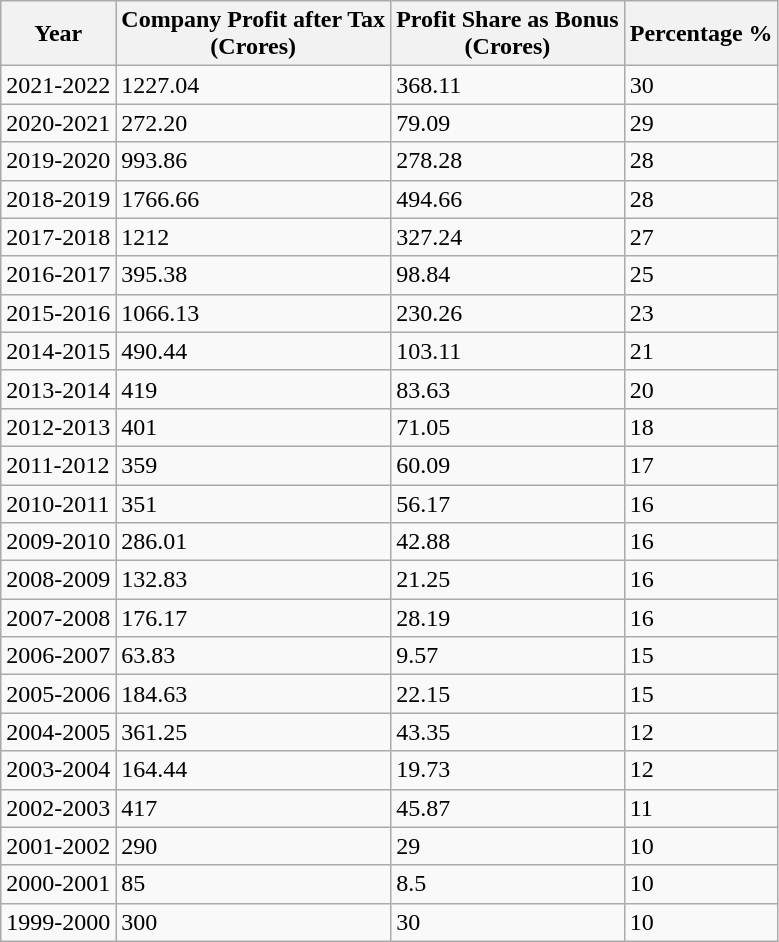<table class="wikitable">
<tr>
<th>Year</th>
<th>Company Profit after Tax<br>(Crores)</th>
<th>Profit Share as Bonus<br>(Crores)</th>
<th>Percentage %</th>
</tr>
<tr>
<td>2021-2022</td>
<td>1227.04</td>
<td>368.11</td>
<td>30</td>
</tr>
<tr>
<td>2020-2021</td>
<td>272.20</td>
<td>79.09</td>
<td>29</td>
</tr>
<tr>
<td>2019-2020</td>
<td>993.86</td>
<td>278.28</td>
<td>28</td>
</tr>
<tr>
<td>2018-2019</td>
<td>1766.66</td>
<td>494.66</td>
<td>28</td>
</tr>
<tr>
<td>2017-2018</td>
<td>1212</td>
<td>327.24</td>
<td>27</td>
</tr>
<tr>
<td>2016-2017</td>
<td>395.38</td>
<td>98.84</td>
<td>25</td>
</tr>
<tr>
<td>2015-2016</td>
<td>1066.13</td>
<td>230.26</td>
<td>23</td>
</tr>
<tr>
<td>2014-2015</td>
<td>490.44</td>
<td>103.11</td>
<td>21</td>
</tr>
<tr>
<td>2013-2014</td>
<td>419</td>
<td>83.63</td>
<td>20</td>
</tr>
<tr>
<td>2012-2013</td>
<td>401</td>
<td>71.05</td>
<td>18</td>
</tr>
<tr>
<td>2011-2012</td>
<td>359</td>
<td>60.09</td>
<td>17</td>
</tr>
<tr>
<td>2010-2011</td>
<td>351</td>
<td>56.17</td>
<td>16</td>
</tr>
<tr>
<td>2009-2010</td>
<td>286.01</td>
<td>42.88</td>
<td>16</td>
</tr>
<tr>
<td>2008-2009</td>
<td>132.83</td>
<td>21.25</td>
<td>16</td>
</tr>
<tr>
<td>2007-2008</td>
<td>176.17</td>
<td>28.19</td>
<td>16</td>
</tr>
<tr>
<td>2006-2007</td>
<td>63.83</td>
<td>9.57</td>
<td>15</td>
</tr>
<tr>
<td>2005-2006</td>
<td>184.63</td>
<td>22.15</td>
<td>15</td>
</tr>
<tr>
<td>2004-2005</td>
<td>361.25</td>
<td>43.35</td>
<td>12</td>
</tr>
<tr>
<td>2003-2004</td>
<td>164.44</td>
<td>19.73</td>
<td>12</td>
</tr>
<tr>
<td>2002-2003</td>
<td>417</td>
<td>45.87</td>
<td>11</td>
</tr>
<tr>
<td>2001-2002</td>
<td>290</td>
<td>29</td>
<td>10</td>
</tr>
<tr>
<td>2000-2001</td>
<td>85</td>
<td>8.5</td>
<td>10</td>
</tr>
<tr>
<td>1999-2000</td>
<td>300</td>
<td>30</td>
<td>10</td>
</tr>
</table>
